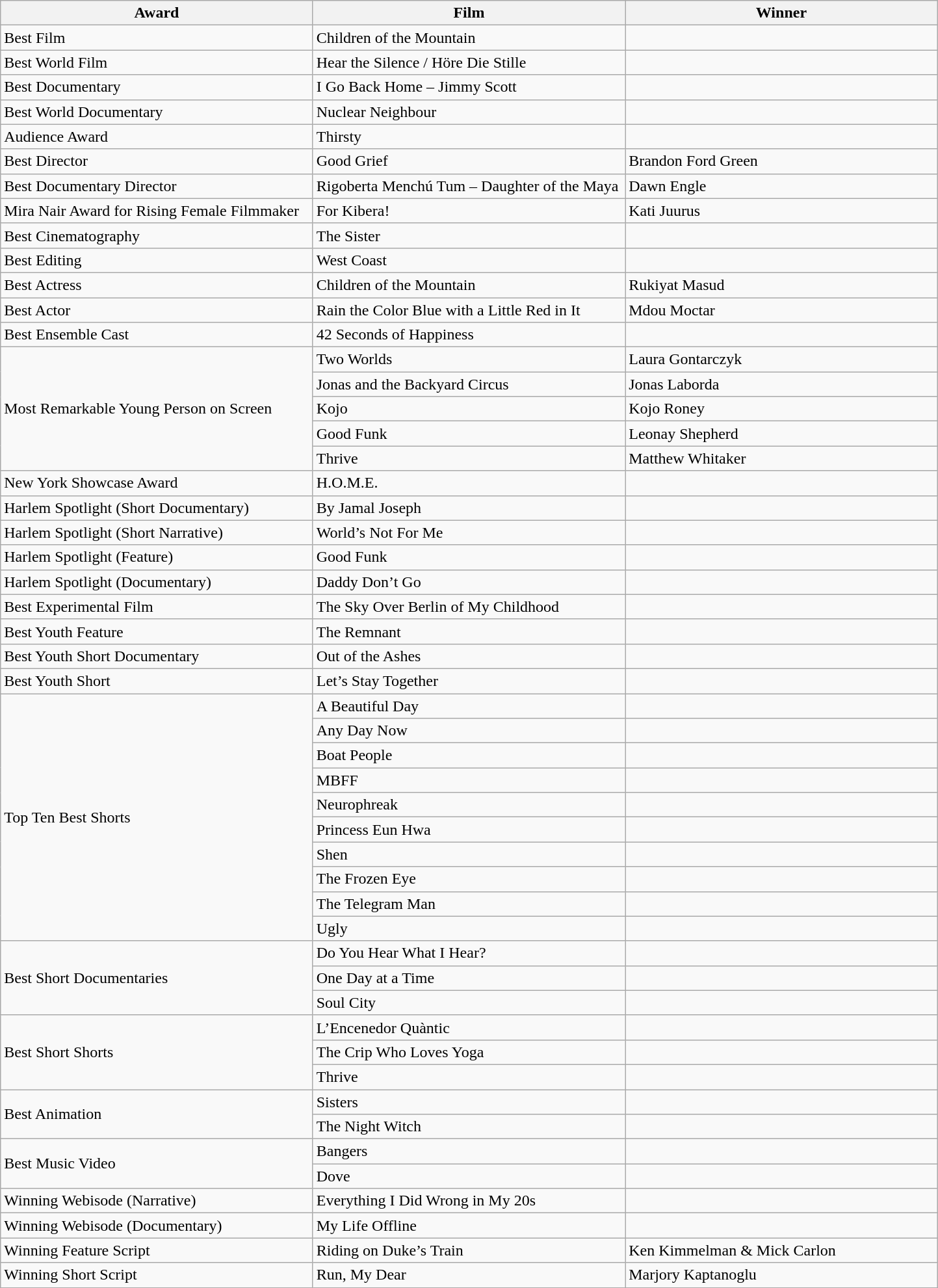<table class="wikitable">
<tr>
<th width=33%>Award</th>
<th width=33%>Film</th>
<th width=33%>Winner</th>
</tr>
<tr>
<td>Best Film</td>
<td>Children of the Mountain</td>
<td></td>
</tr>
<tr>
<td>Best World Film</td>
<td>Hear the Silence / Höre Die Stille</td>
<td></td>
</tr>
<tr>
<td>Best Documentary</td>
<td>I Go Back Home – Jimmy Scott</td>
<td></td>
</tr>
<tr>
<td>Best World Documentary</td>
<td>Nuclear Neighbour</td>
<td></td>
</tr>
<tr>
<td>Audience Award</td>
<td>Thirsty</td>
<td></td>
</tr>
<tr>
<td>Best Director</td>
<td>Good Grief</td>
<td>Brandon Ford Green</td>
</tr>
<tr>
<td>Best Documentary Director</td>
<td>Rigoberta Menchú Tum – Daughter of the Maya</td>
<td>Dawn Engle</td>
</tr>
<tr>
<td>Mira Nair Award for Rising Female Filmmaker</td>
<td>For Kibera!</td>
<td>Kati Juurus</td>
</tr>
<tr>
<td>Best Cinematography</td>
<td>The Sister</td>
<td></td>
</tr>
<tr>
<td>Best Editing</td>
<td>West Coast</td>
<td></td>
</tr>
<tr>
<td>Best Actress</td>
<td>Children of the Mountain</td>
<td>Rukiyat Masud</td>
</tr>
<tr>
<td>Best Actor</td>
<td>Rain the Color Blue with a Little Red in It</td>
<td>Mdou Moctar</td>
</tr>
<tr>
<td>Best Ensemble Cast</td>
<td>42 Seconds of Happiness</td>
<td></td>
</tr>
<tr>
<td rowspan=5>Most Remarkable Young Person on Screen</td>
<td>Two Worlds</td>
<td>Laura Gontarczyk</td>
</tr>
<tr>
<td>Jonas and the Backyard Circus</td>
<td>Jonas Laborda</td>
</tr>
<tr>
<td>Kojo</td>
<td>Kojo Roney</td>
</tr>
<tr>
<td>Good Funk</td>
<td>Leonay Shepherd</td>
</tr>
<tr>
<td>Thrive</td>
<td>Matthew Whitaker</td>
</tr>
<tr>
<td>New York Showcase Award</td>
<td>H.O.M.E.</td>
<td></td>
</tr>
<tr>
<td>Harlem Spotlight (Short Documentary)</td>
<td>By Jamal Joseph</td>
<td></td>
</tr>
<tr>
<td>Harlem Spotlight (Short Narrative)</td>
<td>World’s Not For Me</td>
<td></td>
</tr>
<tr>
<td>Harlem Spotlight (Feature)</td>
<td>Good Funk</td>
<td></td>
</tr>
<tr>
<td>Harlem Spotlight (Documentary)</td>
<td>Daddy Don’t Go</td>
<td></td>
</tr>
<tr>
<td>Best Experimental Film</td>
<td>The Sky Over Berlin of My Childhood</td>
<td></td>
</tr>
<tr>
<td>Best Youth Feature</td>
<td>The Remnant</td>
<td></td>
</tr>
<tr>
<td>Best Youth Short Documentary</td>
<td>Out of the Ashes</td>
<td></td>
</tr>
<tr>
<td>Best Youth Short</td>
<td>Let’s Stay Together</td>
<td></td>
</tr>
<tr>
<td rowspan=10>Top Ten Best Shorts</td>
<td>A Beautiful Day</td>
<td></td>
</tr>
<tr>
<td>Any Day Now</td>
<td></td>
</tr>
<tr>
<td>Boat People</td>
<td></td>
</tr>
<tr>
<td>MBFF</td>
<td></td>
</tr>
<tr>
<td>Neurophreak</td>
<td></td>
</tr>
<tr>
<td>Princess Eun Hwa</td>
<td></td>
</tr>
<tr>
<td>Shen</td>
<td></td>
</tr>
<tr>
<td>The Frozen Eye</td>
<td></td>
</tr>
<tr>
<td>The Telegram Man</td>
<td></td>
</tr>
<tr>
<td>Ugly</td>
<td></td>
</tr>
<tr>
<td rowspan=3>Best Short Documentaries</td>
<td>Do You Hear What I Hear?</td>
<td></td>
</tr>
<tr>
<td>One Day at a Time</td>
<td></td>
</tr>
<tr>
<td>Soul City</td>
<td></td>
</tr>
<tr>
<td rowspan=3>Best Short Shorts</td>
<td>L’Encenedor Quàntic</td>
<td></td>
</tr>
<tr>
<td>The Crip Who Loves Yoga</td>
<td></td>
</tr>
<tr>
<td>Thrive</td>
<td></td>
</tr>
<tr>
<td rowspan=2>Best Animation</td>
<td>Sisters</td>
<td></td>
</tr>
<tr>
<td>The Night Witch</td>
<td></td>
</tr>
<tr>
<td rowspan=2>Best Music Video</td>
<td>Bangers</td>
<td></td>
</tr>
<tr>
<td>Dove</td>
<td></td>
</tr>
<tr>
<td>Winning Webisode (Narrative)</td>
<td>Everything I Did Wrong in My 20s</td>
<td></td>
</tr>
<tr>
<td>Winning Webisode (Documentary)</td>
<td>My Life Offline</td>
<td></td>
</tr>
<tr>
<td>Winning Feature Script</td>
<td>Riding on Duke’s Train</td>
<td>Ken Kimmelman & Mick Carlon</td>
</tr>
<tr>
<td>Winning Short Script</td>
<td>Run, My Dear</td>
<td>Marjory Kaptanoglu</td>
</tr>
</table>
